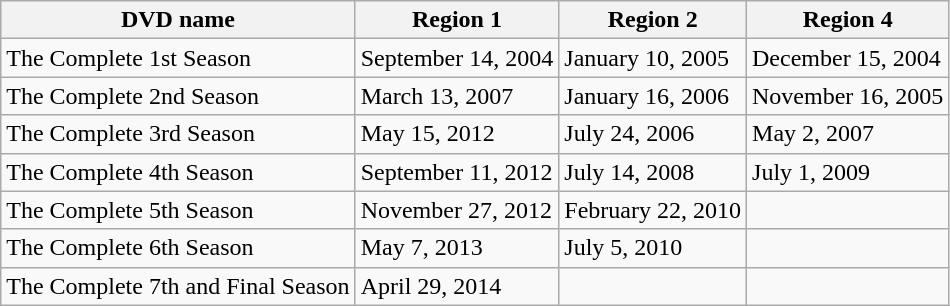<table class="wikitable">
<tr>
<th>DVD name</th>
<th>Region 1</th>
<th>Region 2</th>
<th>Region 4</th>
</tr>
<tr>
<td>The Complete 1st Season</td>
<td>September 14, 2004</td>
<td>January 10, 2005</td>
<td>December 15, 2004</td>
</tr>
<tr>
<td>The Complete 2nd Season</td>
<td>March 13, 2007</td>
<td>January 16, 2006</td>
<td>November 16, 2005</td>
</tr>
<tr>
<td>The Complete 3rd Season</td>
<td>May 15, 2012</td>
<td>July 24, 2006</td>
<td>May 2, 2007</td>
</tr>
<tr>
<td>The Complete 4th Season</td>
<td>September 11, 2012</td>
<td>July 14, 2008</td>
<td>July 1, 2009</td>
</tr>
<tr>
<td>The Complete 5th Season</td>
<td>November 27, 2012</td>
<td>February 22, 2010</td>
<td></td>
</tr>
<tr>
<td>The Complete 6th Season</td>
<td>May 7, 2013</td>
<td>July 5, 2010</td>
<td></td>
</tr>
<tr>
<td>The Complete 7th and Final Season</td>
<td>April 29, 2014</td>
<td></td>
<td></td>
</tr>
</table>
